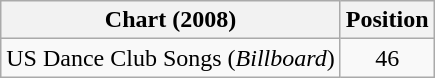<table class="wikitable">
<tr>
<th>Chart (2008)</th>
<th>Position</th>
</tr>
<tr>
<td>US Dance Club Songs (<em>Billboard</em>)</td>
<td align="center">46</td>
</tr>
</table>
